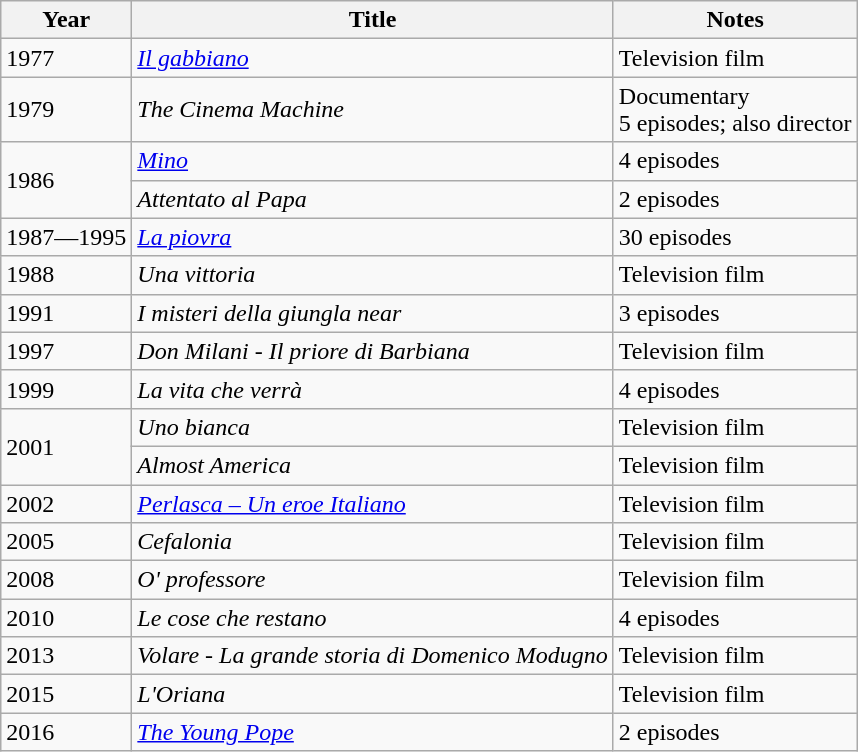<table class="wikitable sortable">
<tr>
<th>Year</th>
<th>Title</th>
<th>Notes</th>
</tr>
<tr>
<td>1977</td>
<td><em><a href='#'>Il gabbiano</a></em></td>
<td>Television film</td>
</tr>
<tr>
<td>1979</td>
<td><em>The Cinema Machine</em></td>
<td>Documentary<br>5 episodes; also director</td>
</tr>
<tr>
<td rowspan="2">1986</td>
<td><em><a href='#'>Mino</a></em></td>
<td>4 episodes</td>
</tr>
<tr>
<td><em>Attentato al Papa</em></td>
<td>2 episodes</td>
</tr>
<tr>
<td>1987—1995</td>
<td><em><a href='#'>La piovra</a></em></td>
<td>30 episodes</td>
</tr>
<tr>
<td>1988</td>
<td><em>Una vittoria</em></td>
<td>Television film</td>
</tr>
<tr>
<td>1991</td>
<td><em>I misteri della giungla near</em></td>
<td>3 episodes</td>
</tr>
<tr>
<td>1997</td>
<td><em>Don Milani - Il priore di Barbiana</em></td>
<td>Television film</td>
</tr>
<tr>
<td>1999</td>
<td><em>La vita che verrà</em></td>
<td>4 episodes</td>
</tr>
<tr>
<td rowspan="2">2001</td>
<td><em>Uno bianca</em></td>
<td>Television film</td>
</tr>
<tr>
<td><em>Almost America</em></td>
<td>Television film</td>
</tr>
<tr>
<td>2002</td>
<td><em><a href='#'>Perlasca – Un eroe Italiano</a></em></td>
<td>Television film</td>
</tr>
<tr>
<td>2005</td>
<td><em>Cefalonia</em></td>
<td>Television film</td>
</tr>
<tr>
<td>2008</td>
<td><em>O' professore</em></td>
<td>Television film</td>
</tr>
<tr>
<td>2010</td>
<td><em>Le cose che restano</em></td>
<td>4 episodes</td>
</tr>
<tr>
<td>2013</td>
<td><em>Volare - La grande storia di Domenico Modugno</em></td>
<td>Television film</td>
</tr>
<tr>
<td>2015</td>
<td><em>L'Oriana</em></td>
<td>Television film</td>
</tr>
<tr>
<td>2016</td>
<td><em><a href='#'>The Young Pope</a></em></td>
<td>2 episodes</td>
</tr>
</table>
